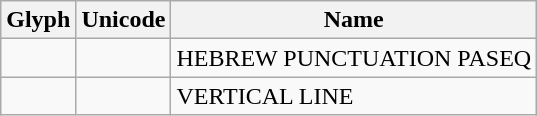<table class="wikitable">
<tr>
<th>Glyph</th>
<th>Unicode</th>
<th>Name</th>
</tr>
<tr>
<td></td>
<td></td>
<td>HEBREW PUNCTUATION PASEQ</td>
</tr>
<tr>
<td></td>
<td></td>
<td>VERTICAL LINE</td>
</tr>
</table>
